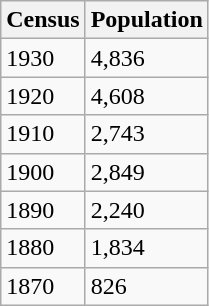<table class="wikitable">
<tr>
<th>Census</th>
<th>Population</th>
</tr>
<tr>
<td>1930</td>
<td>4,836</td>
</tr>
<tr>
<td>1920</td>
<td>4,608</td>
</tr>
<tr>
<td>1910</td>
<td>2,743</td>
</tr>
<tr>
<td>1900</td>
<td>2,849</td>
</tr>
<tr>
<td>1890</td>
<td>2,240</td>
</tr>
<tr>
<td>1880</td>
<td>1,834</td>
</tr>
<tr>
<td>1870</td>
<td>826</td>
</tr>
</table>
